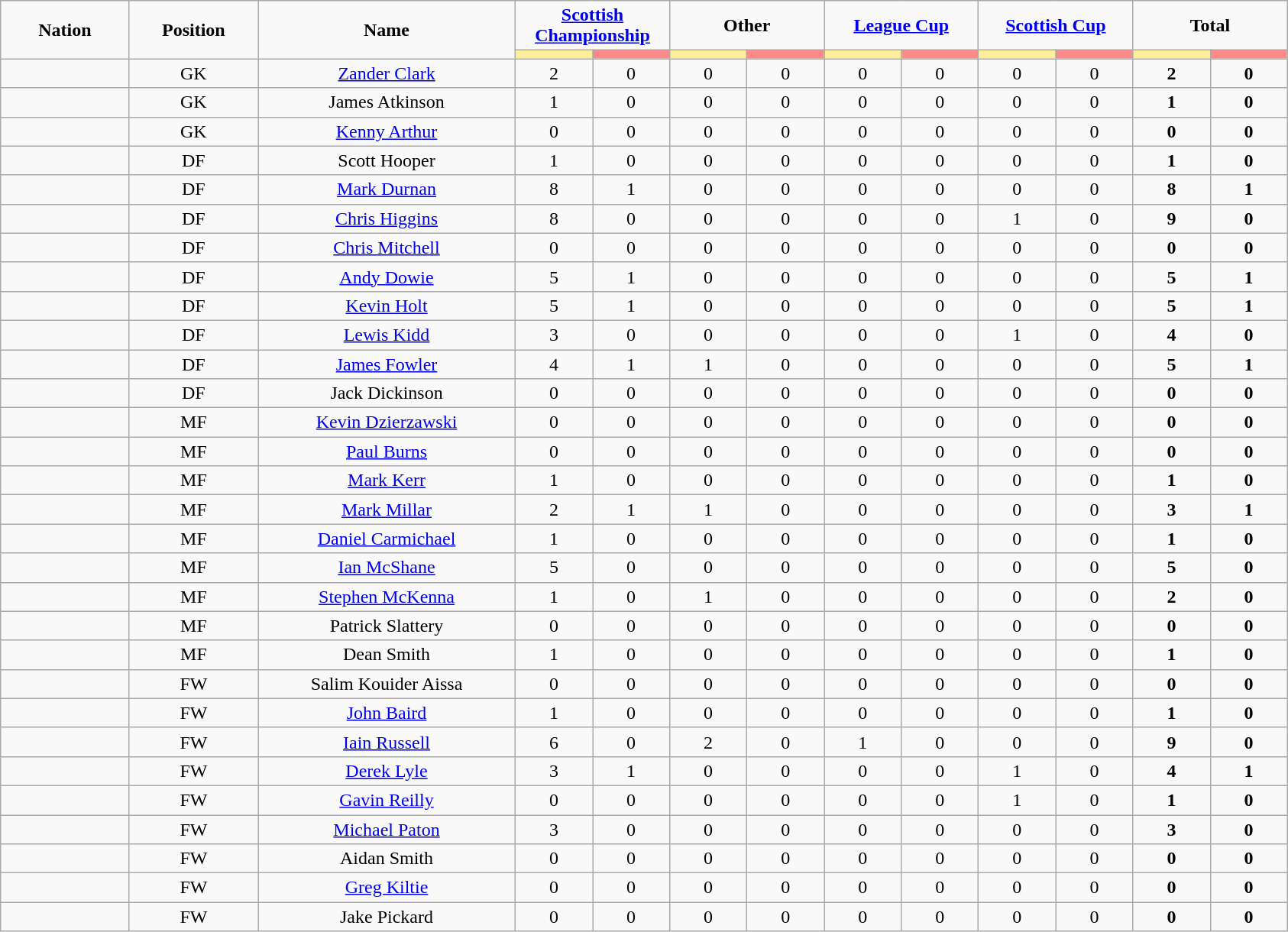<table class="wikitable" style="text-align:center;">
<tr style="text-align:center;">
<td rowspan="2"  style="width:10%; "><strong>Nation</strong></td>
<td rowspan="2"  style="width:10%; "><strong>Position</strong></td>
<td rowspan="2"  style="width:20%; "><strong>Name</strong></td>
<td colspan="2"><strong><a href='#'>Scottish Championship</a></strong></td>
<td colspan="2"><strong>Other</strong></td>
<td colspan="2"><strong><a href='#'>League Cup</a></strong></td>
<td colspan="2"><strong><a href='#'>Scottish Cup</a></strong></td>
<td colspan="2"><strong>Total </strong></td>
</tr>
<tr>
<th style="width:60px; background:#fe9;"></th>
<th style="width:60px; background:#ff8888;"></th>
<th style="width:60px; background:#fe9;"></th>
<th style="width:60px; background:#ff8888;"></th>
<th style="width:60px; background:#fe9;"></th>
<th style="width:60px; background:#ff8888;"></th>
<th style="width:60px; background:#fe9;"></th>
<th style="width:60px; background:#ff8888;"></th>
<th style="width:60px; background:#fe9;"></th>
<th style="width:60px; background:#ff8888;"></th>
</tr>
<tr>
<td></td>
<td>GK</td>
<td><a href='#'>Zander Clark</a></td>
<td>2</td>
<td>0</td>
<td>0</td>
<td>0</td>
<td>0</td>
<td>0</td>
<td>0</td>
<td>0</td>
<td><strong>2</strong></td>
<td><strong>0</strong></td>
</tr>
<tr>
<td></td>
<td>GK</td>
<td>James Atkinson</td>
<td>1</td>
<td>0</td>
<td>0</td>
<td>0</td>
<td>0</td>
<td>0</td>
<td>0</td>
<td>0</td>
<td><strong>1</strong></td>
<td><strong>0</strong></td>
</tr>
<tr>
<td></td>
<td>GK</td>
<td><a href='#'>Kenny Arthur</a></td>
<td>0</td>
<td>0</td>
<td>0</td>
<td>0</td>
<td>0</td>
<td>0</td>
<td>0</td>
<td>0</td>
<td><strong>0</strong></td>
<td><strong>0</strong></td>
</tr>
<tr>
<td></td>
<td>DF</td>
<td>Scott Hooper</td>
<td>1</td>
<td>0</td>
<td>0</td>
<td>0</td>
<td>0</td>
<td>0</td>
<td>0</td>
<td>0</td>
<td><strong>1</strong></td>
<td><strong>0</strong></td>
</tr>
<tr>
<td></td>
<td>DF</td>
<td><a href='#'>Mark Durnan</a></td>
<td>8</td>
<td>1</td>
<td>0</td>
<td>0</td>
<td>0</td>
<td>0</td>
<td>0</td>
<td>0</td>
<td><strong>8</strong></td>
<td><strong>1</strong></td>
</tr>
<tr>
<td></td>
<td>DF</td>
<td><a href='#'>Chris Higgins</a></td>
<td>8</td>
<td>0</td>
<td>0</td>
<td>0</td>
<td>0</td>
<td>0</td>
<td>1</td>
<td>0</td>
<td><strong>9</strong></td>
<td><strong>0</strong></td>
</tr>
<tr>
<td></td>
<td>DF</td>
<td><a href='#'>Chris Mitchell</a></td>
<td>0</td>
<td>0</td>
<td>0</td>
<td>0</td>
<td>0</td>
<td>0</td>
<td>0</td>
<td>0</td>
<td><strong>0</strong></td>
<td><strong>0</strong></td>
</tr>
<tr>
<td></td>
<td>DF</td>
<td><a href='#'>Andy Dowie</a></td>
<td>5</td>
<td>1</td>
<td>0</td>
<td>0</td>
<td>0</td>
<td>0</td>
<td>0</td>
<td>0</td>
<td><strong>5</strong></td>
<td><strong>1</strong></td>
</tr>
<tr>
<td></td>
<td>DF</td>
<td><a href='#'>Kevin Holt</a></td>
<td>5</td>
<td>1</td>
<td>0</td>
<td>0</td>
<td>0</td>
<td>0</td>
<td>0</td>
<td>0</td>
<td><strong>5</strong></td>
<td><strong>1</strong></td>
</tr>
<tr>
<td></td>
<td>DF</td>
<td><a href='#'>Lewis Kidd</a></td>
<td>3</td>
<td>0</td>
<td>0</td>
<td>0</td>
<td>0</td>
<td>0</td>
<td>1</td>
<td>0</td>
<td><strong>4</strong></td>
<td><strong>0</strong></td>
</tr>
<tr>
<td></td>
<td>DF</td>
<td><a href='#'>James Fowler</a></td>
<td>4</td>
<td>1</td>
<td>1</td>
<td>0</td>
<td>0</td>
<td>0</td>
<td>0</td>
<td>0</td>
<td><strong>5</strong></td>
<td><strong>1</strong></td>
</tr>
<tr>
<td></td>
<td>DF</td>
<td>Jack Dickinson</td>
<td>0</td>
<td>0</td>
<td>0</td>
<td>0</td>
<td>0</td>
<td>0</td>
<td>0</td>
<td>0</td>
<td><strong>0</strong></td>
<td><strong>0</strong></td>
</tr>
<tr>
<td></td>
<td>MF</td>
<td><a href='#'>Kevin Dzierzawski</a></td>
<td>0</td>
<td>0</td>
<td>0</td>
<td>0</td>
<td>0</td>
<td>0</td>
<td>0</td>
<td>0</td>
<td><strong>0</strong></td>
<td><strong>0</strong></td>
</tr>
<tr>
<td></td>
<td>MF</td>
<td><a href='#'>Paul Burns</a></td>
<td>0</td>
<td>0</td>
<td>0</td>
<td>0</td>
<td>0</td>
<td>0</td>
<td>0</td>
<td>0</td>
<td><strong>0</strong></td>
<td><strong>0</strong></td>
</tr>
<tr>
<td></td>
<td>MF</td>
<td><a href='#'>Mark Kerr</a></td>
<td>1</td>
<td>0</td>
<td>0</td>
<td>0</td>
<td>0</td>
<td>0</td>
<td>0</td>
<td>0</td>
<td><strong>1</strong></td>
<td><strong>0</strong></td>
</tr>
<tr>
<td></td>
<td>MF</td>
<td><a href='#'>Mark Millar</a></td>
<td>2</td>
<td>1</td>
<td>1</td>
<td>0</td>
<td>0</td>
<td>0</td>
<td>0</td>
<td>0</td>
<td><strong>3</strong></td>
<td><strong>1</strong></td>
</tr>
<tr>
<td></td>
<td>MF</td>
<td><a href='#'>Daniel Carmichael</a></td>
<td>1</td>
<td>0</td>
<td>0</td>
<td>0</td>
<td>0</td>
<td>0</td>
<td>0</td>
<td>0</td>
<td><strong>1</strong></td>
<td><strong>0</strong></td>
</tr>
<tr>
<td></td>
<td>MF</td>
<td><a href='#'>Ian McShane</a></td>
<td>5</td>
<td>0</td>
<td>0</td>
<td>0</td>
<td>0</td>
<td>0</td>
<td>0</td>
<td>0</td>
<td><strong>5</strong></td>
<td><strong>0</strong></td>
</tr>
<tr>
<td></td>
<td>MF</td>
<td><a href='#'>Stephen McKenna</a></td>
<td>1</td>
<td>0</td>
<td>1</td>
<td>0</td>
<td>0</td>
<td>0</td>
<td>0</td>
<td>0</td>
<td><strong>2</strong></td>
<td><strong>0</strong></td>
</tr>
<tr>
<td></td>
<td>MF</td>
<td>Patrick Slattery</td>
<td>0</td>
<td>0</td>
<td>0</td>
<td>0</td>
<td>0</td>
<td>0</td>
<td>0</td>
<td>0</td>
<td><strong>0</strong></td>
<td><strong>0</strong></td>
</tr>
<tr>
<td></td>
<td>MF</td>
<td>Dean Smith</td>
<td>1</td>
<td>0</td>
<td>0</td>
<td>0</td>
<td>0</td>
<td>0</td>
<td>0</td>
<td>0</td>
<td><strong>1</strong></td>
<td><strong>0</strong></td>
</tr>
<tr>
<td></td>
<td>FW</td>
<td>Salim Kouider Aissa</td>
<td>0</td>
<td>0</td>
<td>0</td>
<td>0</td>
<td>0</td>
<td>0</td>
<td>0</td>
<td>0</td>
<td><strong>0</strong></td>
<td><strong>0</strong></td>
</tr>
<tr>
<td></td>
<td>FW</td>
<td><a href='#'>John Baird</a></td>
<td>1</td>
<td>0</td>
<td>0</td>
<td>0</td>
<td>0</td>
<td>0</td>
<td>0</td>
<td>0</td>
<td><strong>1</strong></td>
<td><strong>0</strong></td>
</tr>
<tr>
<td></td>
<td>FW</td>
<td><a href='#'>Iain Russell</a></td>
<td>6</td>
<td>0</td>
<td>2</td>
<td>0</td>
<td>1</td>
<td>0</td>
<td>0</td>
<td>0</td>
<td><strong>9</strong></td>
<td><strong>0</strong></td>
</tr>
<tr>
<td></td>
<td>FW</td>
<td><a href='#'>Derek Lyle</a></td>
<td>3</td>
<td>1</td>
<td>0</td>
<td>0</td>
<td>0</td>
<td>0</td>
<td>1</td>
<td>0</td>
<td><strong>4</strong></td>
<td><strong>1</strong></td>
</tr>
<tr>
<td></td>
<td>FW</td>
<td><a href='#'>Gavin Reilly</a></td>
<td>0</td>
<td>0</td>
<td>0</td>
<td>0</td>
<td>0</td>
<td>0</td>
<td>1</td>
<td>0</td>
<td><strong>1</strong></td>
<td><strong>0</strong></td>
</tr>
<tr>
<td></td>
<td>FW</td>
<td><a href='#'>Michael Paton</a></td>
<td>3</td>
<td>0</td>
<td>0</td>
<td>0</td>
<td>0</td>
<td>0</td>
<td>0</td>
<td>0</td>
<td><strong>3</strong></td>
<td><strong>0</strong></td>
</tr>
<tr>
<td></td>
<td>FW</td>
<td>Aidan Smith</td>
<td>0</td>
<td>0</td>
<td>0</td>
<td>0</td>
<td>0</td>
<td>0</td>
<td>0</td>
<td>0</td>
<td><strong>0</strong></td>
<td><strong>0</strong></td>
</tr>
<tr>
<td></td>
<td>FW</td>
<td><a href='#'>Greg Kiltie</a></td>
<td>0</td>
<td>0</td>
<td>0</td>
<td>0</td>
<td>0</td>
<td>0</td>
<td>0</td>
<td>0</td>
<td><strong>0</strong></td>
<td><strong>0</strong></td>
</tr>
<tr>
<td></td>
<td>FW</td>
<td>Jake Pickard</td>
<td>0</td>
<td>0</td>
<td>0</td>
<td>0</td>
<td>0</td>
<td>0</td>
<td>0</td>
<td>0</td>
<td><strong>0</strong></td>
<td><strong>0</strong></td>
</tr>
</table>
